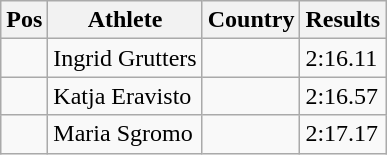<table class="wikitable">
<tr>
<th>Pos</th>
<th>Athlete</th>
<th>Country</th>
<th>Results</th>
</tr>
<tr>
<td align="center"></td>
<td>Ingrid Grutters</td>
<td></td>
<td>2:16.11</td>
</tr>
<tr>
<td align="center"></td>
<td>Katja Eravisto</td>
<td></td>
<td>2:16.57</td>
</tr>
<tr>
<td align="center"></td>
<td>Maria Sgromo</td>
<td></td>
<td>2:17.17</td>
</tr>
</table>
